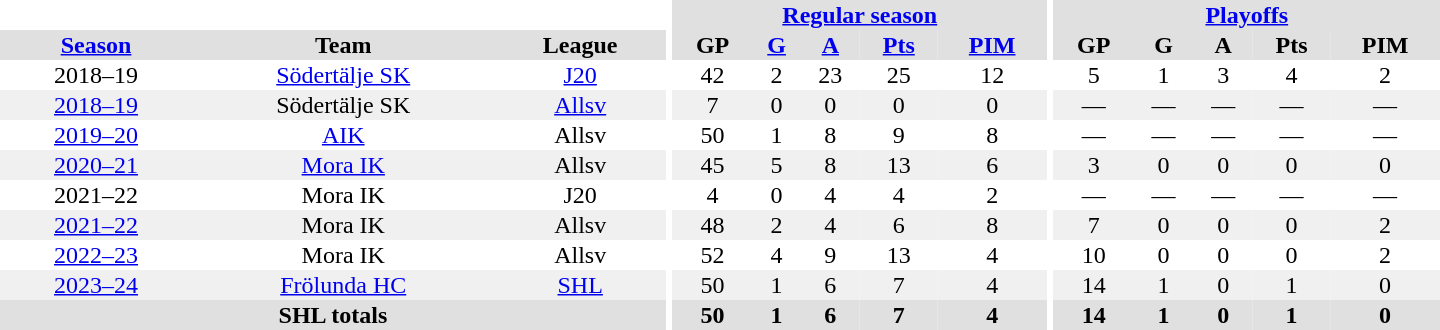<table border="0" cellpadding="1" cellspacing="0" style="text-align:center; width:60em">
<tr bgcolor="#e0e0e0">
<th colspan="3" bgcolor="#ffffff"></th>
<th rowspan="102" bgcolor="#ffffff"></th>
<th colspan="5"><a href='#'>Regular season</a></th>
<th rowspan="102" bgcolor="#ffffff"></th>
<th colspan="5"><a href='#'>Playoffs</a></th>
</tr>
<tr bgcolor="#e0e0e0">
<th><a href='#'>Season</a></th>
<th>Team</th>
<th>League</th>
<th>GP</th>
<th><a href='#'>G</a></th>
<th><a href='#'>A</a></th>
<th><a href='#'>Pts</a></th>
<th><a href='#'>PIM</a></th>
<th>GP</th>
<th>G</th>
<th>A</th>
<th>Pts</th>
<th>PIM</th>
</tr>
<tr>
<td>2018–19</td>
<td><a href='#'>Södertälje SK</a></td>
<td><a href='#'>J20</a></td>
<td>42</td>
<td>2</td>
<td>23</td>
<td>25</td>
<td>12</td>
<td>5</td>
<td>1</td>
<td>3</td>
<td>4</td>
<td>2</td>
</tr>
<tr style="background:#f0f0f0;">
<td><a href='#'>2018–19</a></td>
<td>Södertälje SK</td>
<td><a href='#'>Allsv</a></td>
<td>7</td>
<td>0</td>
<td>0</td>
<td>0</td>
<td>0</td>
<td>—</td>
<td>—</td>
<td>—</td>
<td>—</td>
<td>—</td>
</tr>
<tr>
<td><a href='#'>2019–20</a></td>
<td><a href='#'>AIK</a></td>
<td>Allsv</td>
<td>50</td>
<td>1</td>
<td>8</td>
<td>9</td>
<td>8</td>
<td>—</td>
<td>—</td>
<td>—</td>
<td>—</td>
<td>—</td>
</tr>
<tr style="background:#f0f0f0;">
<td><a href='#'>2020–21</a></td>
<td><a href='#'>Mora IK</a></td>
<td>Allsv</td>
<td>45</td>
<td>5</td>
<td>8</td>
<td>13</td>
<td>6</td>
<td>3</td>
<td>0</td>
<td>0</td>
<td>0</td>
<td>0</td>
</tr>
<tr>
<td>2021–22</td>
<td>Mora IK</td>
<td>J20</td>
<td>4</td>
<td>0</td>
<td>4</td>
<td>4</td>
<td>2</td>
<td>—</td>
<td>—</td>
<td>—</td>
<td>—</td>
<td>—</td>
</tr>
<tr style="background:#f0f0f0;">
<td><a href='#'>2021–22</a></td>
<td>Mora IK</td>
<td>Allsv</td>
<td>48</td>
<td>2</td>
<td>4</td>
<td>6</td>
<td>8</td>
<td>7</td>
<td>0</td>
<td>0</td>
<td>0</td>
<td>2</td>
</tr>
<tr>
<td><a href='#'>2022–23</a></td>
<td>Mora IK</td>
<td>Allsv</td>
<td>52</td>
<td>4</td>
<td>9</td>
<td>13</td>
<td>4</td>
<td>10</td>
<td>0</td>
<td>0</td>
<td>0</td>
<td>2</td>
</tr>
<tr style="background:#f0f0f0;">
<td><a href='#'>2023–24</a></td>
<td><a href='#'>Frölunda HC</a></td>
<td><a href='#'>SHL</a></td>
<td>50</td>
<td>1</td>
<td>6</td>
<td>7</td>
<td>4</td>
<td>14</td>
<td>1</td>
<td>0</td>
<td>1</td>
<td>0</td>
</tr>
<tr bgcolor="#e0e0e0">
<th colspan="3">SHL totals</th>
<th>50</th>
<th>1</th>
<th>6</th>
<th>7</th>
<th>4</th>
<th>14</th>
<th>1</th>
<th>0</th>
<th>1</th>
<th>0</th>
</tr>
</table>
